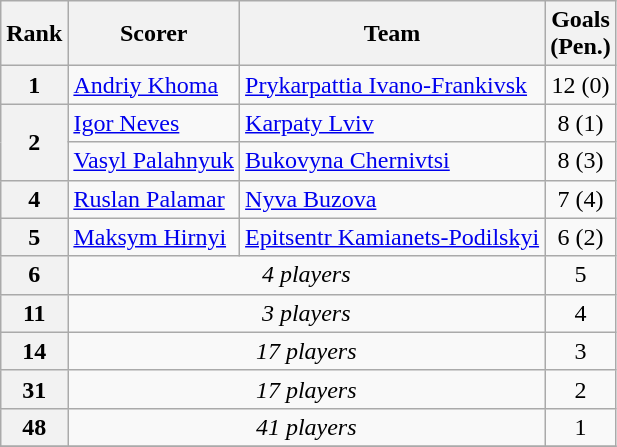<table class="wikitable">
<tr>
<th>Rank</th>
<th>Scorer</th>
<th>Team</th>
<th>Goals<br>(Pen.)</th>
</tr>
<tr>
<th align=center rowspan=1>1</th>
<td> <a href='#'>Andriy Khoma</a></td>
<td><a href='#'>Prykarpattia Ivano-Frankivsk</a></td>
<td align=center>12 (0)</td>
</tr>
<tr>
<th align=center rowspan=2>2</th>
<td> <a href='#'>Igor Neves</a></td>
<td><a href='#'>Karpaty Lviv</a></td>
<td align=center>8 (1)</td>
</tr>
<tr>
<td> <a href='#'>Vasyl Palahnyuk</a></td>
<td><a href='#'>Bukovyna Chernivtsi</a></td>
<td align=center>8 (3)</td>
</tr>
<tr>
<th align=center rowspan=1>4</th>
<td> <a href='#'>Ruslan Palamar</a></td>
<td><a href='#'>Nyva Buzova</a></td>
<td align=center>7 (4)</td>
</tr>
<tr>
<th align=center rowspan=1>5</th>
<td> <a href='#'>Maksym Hirnyi</a></td>
<td><a href='#'>Epitsentr Kamianets-Podilskyi</a></td>
<td align=center>6 (2)</td>
</tr>
<tr>
<th align=center>6</th>
<td colspan=2 align=center><em>4 players</em></td>
<td align=center>5</td>
</tr>
<tr>
<th align=center>11</th>
<td colspan=2 align=center><em>3 players</em></td>
<td align=center>4</td>
</tr>
<tr>
<th align=center>14</th>
<td colspan=2 align=center><em>17 players</em></td>
<td align=center>3</td>
</tr>
<tr>
<th align=center>31</th>
<td colspan=2 align=center><em>17 players</em></td>
<td align=center>2</td>
</tr>
<tr>
<th align=center>48</th>
<td colspan=2 align=center><em>41 players</em></td>
<td align=center>1</td>
</tr>
<tr>
</tr>
</table>
